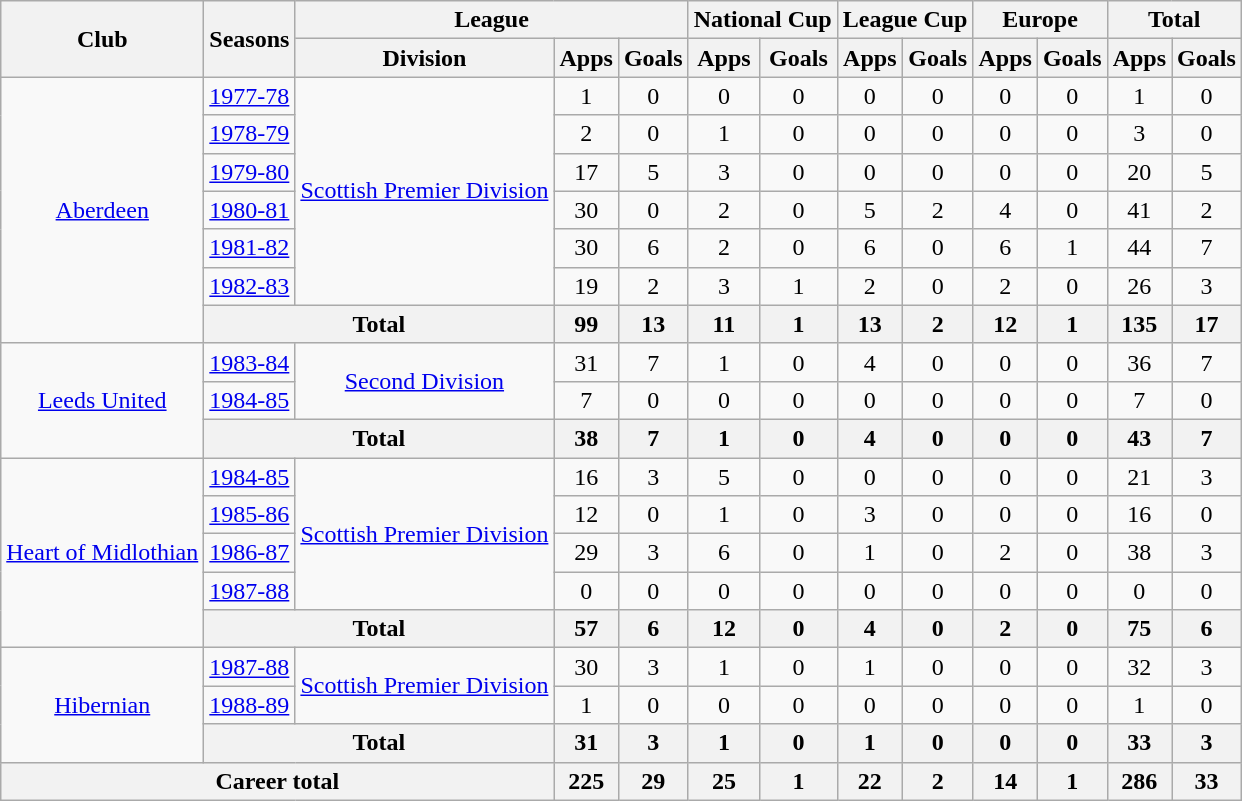<table class="wikitable" style="text-align:center">
<tr>
<th rowspan="2">Club</th>
<th rowspan="2">Seasons</th>
<th colspan="3">League</th>
<th colspan="2">National Cup</th>
<th colspan="2">League Cup</th>
<th colspan="2">Europe</th>
<th colspan="2">Total</th>
</tr>
<tr>
<th>Division</th>
<th>Apps</th>
<th>Goals</th>
<th>Apps</th>
<th>Goals</th>
<th>Apps</th>
<th>Goals</th>
<th>Apps</th>
<th>Goals</th>
<th>Apps</th>
<th>Goals</th>
</tr>
<tr>
<td rowspan="7"><a href='#'>Aberdeen</a></td>
<td><a href='#'>1977-78</a></td>
<td rowspan="6"><a href='#'>Scottish Premier Division</a></td>
<td>1</td>
<td>0</td>
<td>0</td>
<td>0</td>
<td>0</td>
<td>0</td>
<td>0</td>
<td>0</td>
<td>1</td>
<td>0</td>
</tr>
<tr>
<td><a href='#'>1978-79</a></td>
<td>2</td>
<td>0</td>
<td>1</td>
<td>0</td>
<td>0</td>
<td>0</td>
<td>0</td>
<td>0</td>
<td>3</td>
<td>0</td>
</tr>
<tr>
<td><a href='#'>1979-80</a></td>
<td>17</td>
<td>5</td>
<td>3</td>
<td>0</td>
<td>0</td>
<td>0</td>
<td>0</td>
<td>0</td>
<td>20</td>
<td>5</td>
</tr>
<tr>
<td><a href='#'>1980-81</a></td>
<td>30</td>
<td>0</td>
<td>2</td>
<td>0</td>
<td>5</td>
<td>2</td>
<td>4</td>
<td>0</td>
<td>41</td>
<td>2</td>
</tr>
<tr>
<td><a href='#'>1981-82</a></td>
<td>30</td>
<td>6</td>
<td>2</td>
<td>0</td>
<td>6</td>
<td>0</td>
<td>6</td>
<td>1</td>
<td>44</td>
<td>7</td>
</tr>
<tr>
<td><a href='#'>1982-83</a></td>
<td>19</td>
<td>2</td>
<td>3</td>
<td>1</td>
<td>2</td>
<td>0</td>
<td>2</td>
<td>0</td>
<td>26</td>
<td>3</td>
</tr>
<tr>
<th colspan="2">Total</th>
<th>99</th>
<th>13</th>
<th>11</th>
<th>1</th>
<th>13</th>
<th>2</th>
<th>12</th>
<th>1</th>
<th>135</th>
<th>17</th>
</tr>
<tr>
<td rowspan="3"><a href='#'>Leeds United</a></td>
<td><a href='#'>1983-84</a></td>
<td rowspan="2"><a href='#'>Second Division</a></td>
<td>31</td>
<td>7</td>
<td>1</td>
<td>0</td>
<td>4</td>
<td>0</td>
<td>0</td>
<td>0</td>
<td>36</td>
<td>7</td>
</tr>
<tr>
<td><a href='#'>1984-85</a></td>
<td>7</td>
<td>0</td>
<td>0</td>
<td>0</td>
<td>0</td>
<td>0</td>
<td>0</td>
<td>0</td>
<td>7</td>
<td>0</td>
</tr>
<tr>
<th colspan="2">Total</th>
<th>38</th>
<th>7</th>
<th>1</th>
<th>0</th>
<th>4</th>
<th>0</th>
<th>0</th>
<th>0</th>
<th>43</th>
<th>7</th>
</tr>
<tr>
<td rowspan="5"><a href='#'>Heart of Midlothian</a></td>
<td><a href='#'>1984-85</a></td>
<td rowspan="4"><a href='#'>Scottish Premier Division</a></td>
<td>16</td>
<td>3</td>
<td>5</td>
<td>0</td>
<td>0</td>
<td>0</td>
<td>0</td>
<td>0</td>
<td>21</td>
<td>3</td>
</tr>
<tr>
<td><a href='#'>1985-86</a></td>
<td>12</td>
<td>0</td>
<td>1</td>
<td>0</td>
<td>3</td>
<td>0</td>
<td>0</td>
<td>0</td>
<td>16</td>
<td>0</td>
</tr>
<tr>
<td><a href='#'>1986-87</a></td>
<td>29</td>
<td>3</td>
<td>6</td>
<td>0</td>
<td>1</td>
<td>0</td>
<td>2</td>
<td>0</td>
<td>38</td>
<td>3</td>
</tr>
<tr>
<td><a href='#'>1987-88</a></td>
<td>0</td>
<td>0</td>
<td>0</td>
<td>0</td>
<td>0</td>
<td>0</td>
<td>0</td>
<td>0</td>
<td>0</td>
<td>0</td>
</tr>
<tr>
<th colspan="2">Total</th>
<th>57</th>
<th>6</th>
<th>12</th>
<th>0</th>
<th>4</th>
<th>0</th>
<th>2</th>
<th>0</th>
<th>75</th>
<th>6</th>
</tr>
<tr>
<td rowspan="3"><a href='#'>Hibernian</a></td>
<td><a href='#'>1987-88</a></td>
<td rowspan="2"><a href='#'>Scottish Premier Division</a></td>
<td>30</td>
<td>3</td>
<td>1</td>
<td>0</td>
<td>1</td>
<td>0</td>
<td>0</td>
<td>0</td>
<td>32</td>
<td>3</td>
</tr>
<tr>
<td><a href='#'>1988-89</a></td>
<td>1</td>
<td>0</td>
<td>0</td>
<td>0</td>
<td>0</td>
<td>0</td>
<td>0</td>
<td>0</td>
<td>1</td>
<td>0</td>
</tr>
<tr>
<th colspan="2">Total</th>
<th>31</th>
<th>3</th>
<th>1</th>
<th>0</th>
<th>1</th>
<th>0</th>
<th>0</th>
<th>0</th>
<th>33</th>
<th>3</th>
</tr>
<tr>
<th colspan="3">Career total</th>
<th>225</th>
<th>29</th>
<th>25</th>
<th>1</th>
<th>22</th>
<th>2</th>
<th>14</th>
<th>1</th>
<th>286</th>
<th>33</th>
</tr>
</table>
